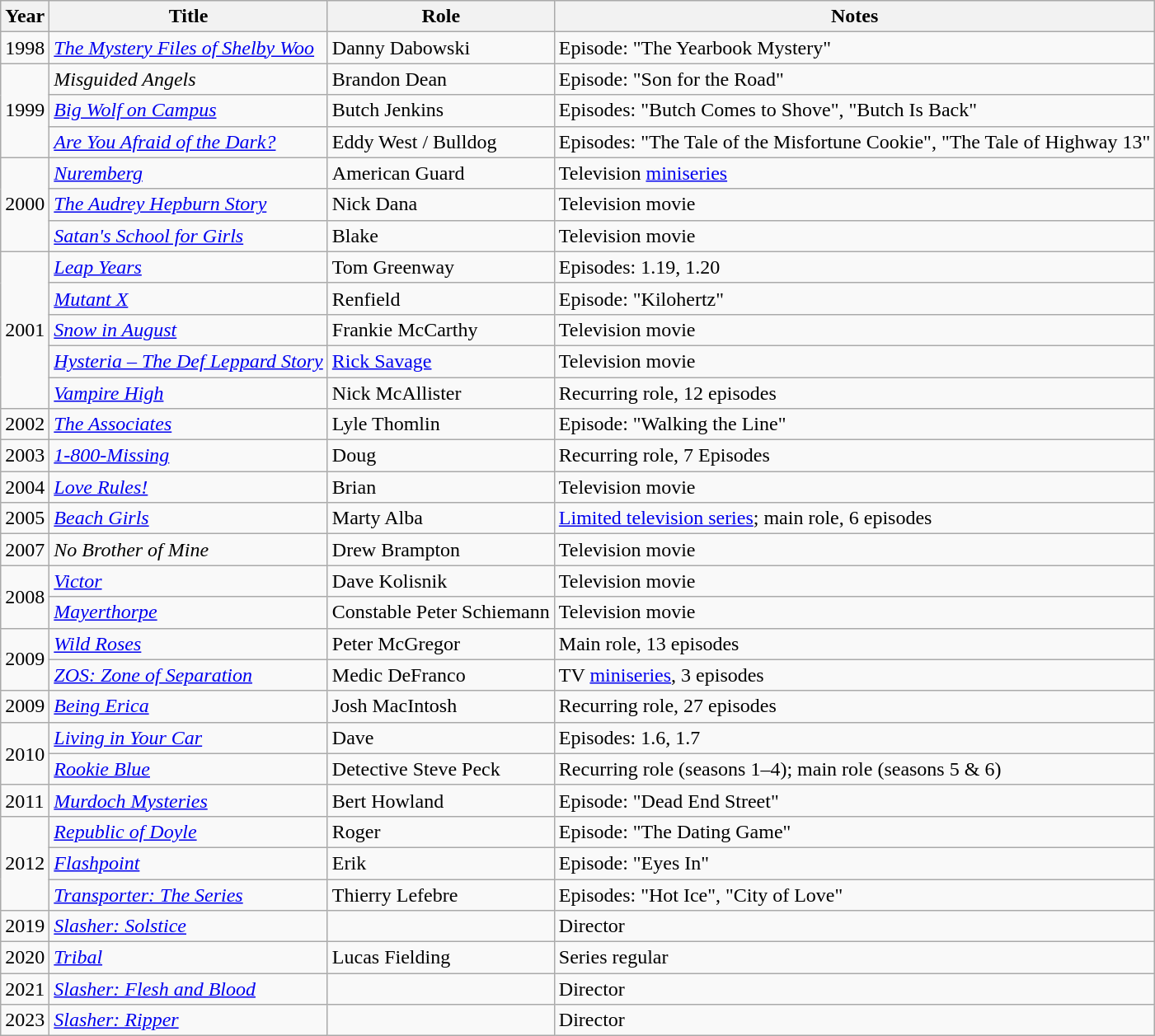<table class="wikitable sortable">
<tr>
<th>Year</th>
<th>Title</th>
<th>Role</th>
<th class="unsortable">Notes</th>
</tr>
<tr>
<td>1998</td>
<td data-sort-value="Mystery Files of Shelby Woo, The"><em><a href='#'>The Mystery Files of Shelby Woo</a></em></td>
<td>Danny Dabowski</td>
<td>Episode: "The Yearbook Mystery"</td>
</tr>
<tr>
<td rowspan=3>1999</td>
<td><em>Misguided Angels</em></td>
<td>Brandon Dean</td>
<td>Episode: "Son for the Road"</td>
</tr>
<tr>
<td><em><a href='#'>Big Wolf on Campus</a></em></td>
<td>Butch Jenkins</td>
<td>Episodes: "Butch Comes to Shove", "Butch Is Back"</td>
</tr>
<tr>
<td><em><a href='#'>Are You Afraid of the Dark?</a></em></td>
<td>Eddy West / Bulldog</td>
<td>Episodes: "The Tale of the Misfortune Cookie", "The Tale of Highway 13"</td>
</tr>
<tr>
<td rowspan=3>2000</td>
<td><em><a href='#'>Nuremberg</a></em></td>
<td>American Guard</td>
<td>Television <a href='#'>miniseries</a></td>
</tr>
<tr>
<td data-sort-value="Audrey Hepburn Story, The"><em><a href='#'>The Audrey Hepburn Story</a></em></td>
<td>Nick Dana</td>
<td>Television movie</td>
</tr>
<tr>
<td><em><a href='#'>Satan's School for Girls</a></em></td>
<td>Blake</td>
<td>Television movie</td>
</tr>
<tr>
<td rowspan=5>2001</td>
<td><em><a href='#'>Leap Years</a></em></td>
<td>Tom Greenway</td>
<td>Episodes: 1.19, 1.20</td>
</tr>
<tr>
<td><em><a href='#'>Mutant X</a></em></td>
<td>Renfield</td>
<td>Episode: "Kilohertz"</td>
</tr>
<tr>
<td><em><a href='#'>Snow in August</a></em></td>
<td>Frankie McCarthy</td>
<td>Television movie</td>
</tr>
<tr>
<td><em><a href='#'>Hysteria – The Def Leppard Story</a></em></td>
<td><a href='#'>Rick Savage</a></td>
<td>Television movie</td>
</tr>
<tr>
<td><em><a href='#'>Vampire High</a></em></td>
<td>Nick McAllister</td>
<td>Recurring role, 12 episodes</td>
</tr>
<tr>
<td>2002</td>
<td data-sort-value="Associates, The"><em><a href='#'>The Associates</a></em></td>
<td>Lyle Thomlin</td>
<td>Episode: "Walking the Line"</td>
</tr>
<tr>
<td>2003</td>
<td><em><a href='#'>1-800-Missing</a></em></td>
<td>Doug</td>
<td>Recurring role, 7 Episodes</td>
</tr>
<tr>
<td>2004</td>
<td><em><a href='#'>Love Rules!</a></em></td>
<td>Brian</td>
<td>Television movie</td>
</tr>
<tr>
<td>2005</td>
<td><em><a href='#'>Beach Girls</a></em></td>
<td>Marty Alba</td>
<td><a href='#'>Limited television series</a>; main role, 6 episodes</td>
</tr>
<tr>
<td>2007</td>
<td><em>No Brother of Mine</em></td>
<td>Drew Brampton</td>
<td>Television movie</td>
</tr>
<tr>
<td rowspan=2>2008</td>
<td><em><a href='#'>Victor</a></em></td>
<td>Dave Kolisnik</td>
<td>Television movie</td>
</tr>
<tr>
<td><em><a href='#'>Mayerthorpe</a></em></td>
<td>Constable Peter Schiemann</td>
<td>Television movie</td>
</tr>
<tr>
<td rowspan=2>2009</td>
<td><em><a href='#'>Wild Roses</a></em></td>
<td>Peter McGregor</td>
<td>Main role, 13 episodes</td>
</tr>
<tr>
<td><em><a href='#'>ZOS: Zone of Separation</a></em></td>
<td>Medic DeFranco</td>
<td>TV <a href='#'>miniseries</a>, 3 episodes</td>
</tr>
<tr>
<td>2009</td>
<td><em><a href='#'>Being Erica</a></em></td>
<td>Josh MacIntosh</td>
<td>Recurring role, 27 episodes</td>
</tr>
<tr>
<td rowspan=2>2010</td>
<td><em><a href='#'>Living in Your Car</a></em></td>
<td>Dave</td>
<td>Episodes: 1.6, 1.7</td>
</tr>
<tr>
<td><em><a href='#'>Rookie Blue</a></em></td>
<td>Detective Steve Peck</td>
<td>Recurring role (seasons 1–4); main role (seasons 5 & 6)</td>
</tr>
<tr>
<td>2011</td>
<td><em><a href='#'>Murdoch Mysteries</a></em></td>
<td>Bert Howland</td>
<td>Episode: "Dead End Street"</td>
</tr>
<tr>
<td rowspan=3>2012</td>
<td><em><a href='#'>Republic of Doyle</a></em></td>
<td>Roger</td>
<td>Episode: "The Dating Game"</td>
</tr>
<tr>
<td><em><a href='#'>Flashpoint</a></em></td>
<td>Erik</td>
<td>Episode: "Eyes In"</td>
</tr>
<tr>
<td><em><a href='#'>Transporter: The Series</a></em></td>
<td>Thierry Lefebre</td>
<td>Episodes: "Hot Ice", "City of Love"</td>
</tr>
<tr>
<td>2019</td>
<td><em><a href='#'>Slasher: Solstice</a></em></td>
<td></td>
<td>Director</td>
</tr>
<tr>
<td>2020</td>
<td><em><a href='#'>Tribal</a></em></td>
<td>Lucas Fielding</td>
<td>Series regular</td>
</tr>
<tr>
<td>2021</td>
<td><em><a href='#'>Slasher: Flesh and Blood</a></em></td>
<td></td>
<td>Director</td>
</tr>
<tr>
<td>2023</td>
<td><em><a href='#'>Slasher: Ripper</a></em></td>
<td></td>
<td>Director</td>
</tr>
</table>
